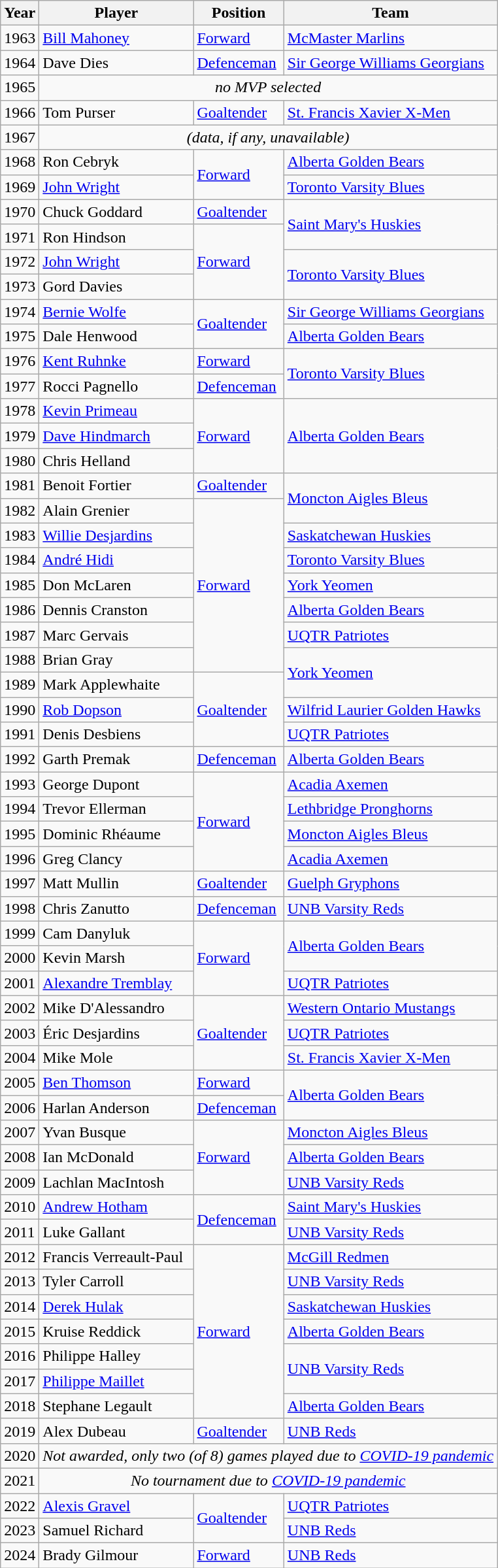<table class="wikitable sortable">
<tr>
<th>Year</th>
<th>Player</th>
<th>Position</th>
<th>Team</th>
</tr>
<tr>
<td>1963</td>
<td><a href='#'>Bill Mahoney</a></td>
<td><a href='#'>Forward</a></td>
<td><a href='#'>McMaster Marlins</a></td>
</tr>
<tr>
<td>1964</td>
<td>Dave Dies</td>
<td><a href='#'>Defenceman</a></td>
<td><a href='#'>Sir George Williams Georgians</a></td>
</tr>
<tr>
<td>1965</td>
<td align="center" colspan=3><em>no MVP selected</em></td>
</tr>
<tr>
<td>1966</td>
<td>Tom Purser</td>
<td><a href='#'>Goaltender</a></td>
<td><a href='#'>St. Francis Xavier X-Men</a></td>
</tr>
<tr>
<td>1967</td>
<td align="center" colspan=3><em>(data, if any, unavailable)</em></td>
</tr>
<tr>
<td>1968</td>
<td>Ron Cebryk</td>
<td rowspan="2"><a href='#'>Forward</a></td>
<td><a href='#'>Alberta Golden Bears</a></td>
</tr>
<tr>
<td>1969</td>
<td><a href='#'>John Wright</a></td>
<td><a href='#'>Toronto Varsity Blues</a></td>
</tr>
<tr>
<td>1970</td>
<td>Chuck Goddard</td>
<td><a href='#'>Goaltender</a></td>
<td rowspan="2"><a href='#'>Saint Mary's Huskies</a></td>
</tr>
<tr>
<td>1971</td>
<td>Ron Hindson</td>
<td rowspan="3"><a href='#'>Forward</a></td>
</tr>
<tr>
<td>1972</td>
<td><a href='#'>John Wright</a></td>
<td rowspan="2"><a href='#'>Toronto Varsity Blues</a></td>
</tr>
<tr>
<td>1973</td>
<td>Gord Davies</td>
</tr>
<tr>
<td>1974</td>
<td><a href='#'>Bernie Wolfe</a></td>
<td rowspan="2"><a href='#'>Goaltender</a></td>
<td><a href='#'>Sir George Williams Georgians</a></td>
</tr>
<tr>
<td>1975</td>
<td>Dale Henwood</td>
<td><a href='#'>Alberta Golden Bears</a></td>
</tr>
<tr>
<td>1976</td>
<td><a href='#'>Kent Ruhnke</a></td>
<td><a href='#'>Forward</a></td>
<td rowspan="2"><a href='#'>Toronto Varsity Blues</a></td>
</tr>
<tr>
<td>1977</td>
<td>Rocci Pagnello</td>
<td><a href='#'>Defenceman</a></td>
</tr>
<tr>
<td>1978</td>
<td><a href='#'>Kevin Primeau</a></td>
<td rowspan="3"><a href='#'>Forward</a></td>
<td rowspan="3"><a href='#'>Alberta Golden Bears</a></td>
</tr>
<tr>
<td>1979</td>
<td><a href='#'>Dave Hindmarch</a></td>
</tr>
<tr>
<td>1980</td>
<td>Chris Helland</td>
</tr>
<tr>
<td>1981</td>
<td>Benoit Fortier</td>
<td><a href='#'>Goaltender</a></td>
<td rowspan="2"><a href='#'>Moncton Aigles Bleus</a></td>
</tr>
<tr>
<td>1982</td>
<td>Alain Grenier</td>
<td rowspan="7"><a href='#'>Forward</a></td>
</tr>
<tr>
<td>1983</td>
<td><a href='#'>Willie Desjardins</a></td>
<td><a href='#'>Saskatchewan Huskies</a></td>
</tr>
<tr>
<td>1984</td>
<td><a href='#'>André Hidi</a></td>
<td><a href='#'>Toronto Varsity Blues</a></td>
</tr>
<tr>
<td>1985</td>
<td>Don McLaren</td>
<td><a href='#'>York Yeomen</a></td>
</tr>
<tr>
<td>1986</td>
<td>Dennis Cranston</td>
<td><a href='#'>Alberta Golden Bears</a></td>
</tr>
<tr>
<td>1987</td>
<td>Marc Gervais</td>
<td><a href='#'>UQTR Patriotes</a></td>
</tr>
<tr>
<td>1988</td>
<td>Brian Gray</td>
<td rowspan="2"><a href='#'>York Yeomen</a></td>
</tr>
<tr>
<td>1989</td>
<td>Mark Applewhaite</td>
<td rowspan="3"><a href='#'>Goaltender</a></td>
</tr>
<tr>
<td>1990</td>
<td><a href='#'>Rob Dopson</a></td>
<td><a href='#'>Wilfrid Laurier Golden Hawks</a></td>
</tr>
<tr>
<td>1991</td>
<td>Denis Desbiens</td>
<td><a href='#'>UQTR Patriotes</a></td>
</tr>
<tr>
<td>1992</td>
<td>Garth Premak</td>
<td><a href='#'>Defenceman</a></td>
<td><a href='#'>Alberta Golden Bears</a></td>
</tr>
<tr>
<td>1993</td>
<td>George Dupont</td>
<td rowspan="4"><a href='#'>Forward</a></td>
<td><a href='#'>Acadia Axemen</a></td>
</tr>
<tr>
<td>1994</td>
<td>Trevor Ellerman</td>
<td><a href='#'>Lethbridge Pronghorns</a></td>
</tr>
<tr>
<td>1995</td>
<td>Dominic Rhéaume</td>
<td><a href='#'>Moncton Aigles Bleus</a></td>
</tr>
<tr>
<td>1996</td>
<td>Greg Clancy</td>
<td><a href='#'>Acadia Axemen</a></td>
</tr>
<tr>
<td>1997</td>
<td>Matt Mullin</td>
<td><a href='#'>Goaltender</a></td>
<td><a href='#'>Guelph Gryphons</a></td>
</tr>
<tr>
<td>1998</td>
<td>Chris Zanutto</td>
<td><a href='#'>Defenceman</a></td>
<td><a href='#'>UNB Varsity Reds</a></td>
</tr>
<tr>
<td>1999</td>
<td>Cam Danyluk</td>
<td rowspan="3"><a href='#'>Forward</a></td>
<td rowspan="2"><a href='#'>Alberta Golden Bears</a></td>
</tr>
<tr>
<td>2000</td>
<td>Kevin Marsh</td>
</tr>
<tr>
<td>2001</td>
<td><a href='#'>Alexandre Tremblay</a></td>
<td><a href='#'>UQTR Patriotes</a></td>
</tr>
<tr>
<td>2002</td>
<td>Mike D'Alessandro</td>
<td rowspan="3"><a href='#'>Goaltender</a></td>
<td><a href='#'>Western Ontario Mustangs</a></td>
</tr>
<tr>
<td>2003</td>
<td>Éric Desjardins</td>
<td><a href='#'>UQTR Patriotes</a></td>
</tr>
<tr>
<td>2004</td>
<td>Mike Mole</td>
<td><a href='#'>St. Francis Xavier X-Men</a></td>
</tr>
<tr>
<td>2005</td>
<td><a href='#'>Ben Thomson</a></td>
<td><a href='#'>Forward</a></td>
<td rowspan="2"><a href='#'>Alberta Golden Bears</a></td>
</tr>
<tr>
<td>2006</td>
<td>Harlan Anderson</td>
<td><a href='#'>Defenceman</a></td>
</tr>
<tr>
<td>2007</td>
<td>Yvan Busque</td>
<td rowspan="3"><a href='#'>Forward</a></td>
<td><a href='#'>Moncton Aigles Bleus</a></td>
</tr>
<tr>
<td>2008</td>
<td>Ian McDonald</td>
<td><a href='#'>Alberta Golden Bears</a></td>
</tr>
<tr>
<td>2009</td>
<td>Lachlan MacIntosh</td>
<td><a href='#'>UNB Varsity Reds</a></td>
</tr>
<tr>
<td>2010</td>
<td><a href='#'>Andrew Hotham</a></td>
<td rowspan="2"><a href='#'>Defenceman</a></td>
<td><a href='#'>Saint Mary's Huskies</a></td>
</tr>
<tr>
<td>2011</td>
<td>Luke Gallant</td>
<td><a href='#'>UNB Varsity Reds</a></td>
</tr>
<tr>
<td>2012</td>
<td>Francis Verreault-Paul</td>
<td rowspan="7"><a href='#'>Forward</a></td>
<td><a href='#'>McGill Redmen</a></td>
</tr>
<tr>
<td>2013</td>
<td>Tyler Carroll</td>
<td><a href='#'>UNB Varsity Reds</a></td>
</tr>
<tr>
<td>2014</td>
<td><a href='#'>Derek Hulak</a></td>
<td><a href='#'>Saskatchewan Huskies</a></td>
</tr>
<tr>
<td>2015</td>
<td>Kruise Reddick</td>
<td><a href='#'>Alberta Golden Bears</a></td>
</tr>
<tr>
<td>2016</td>
<td>Philippe Halley</td>
<td rowspan="2"><a href='#'>UNB Varsity Reds</a></td>
</tr>
<tr>
<td>2017</td>
<td><a href='#'>Philippe Maillet</a></td>
</tr>
<tr>
<td>2018</td>
<td>Stephane Legault</td>
<td><a href='#'>Alberta Golden Bears</a></td>
</tr>
<tr>
<td>2019</td>
<td>Alex Dubeau</td>
<td><a href='#'>Goaltender</a></td>
<td><a href='#'>UNB Reds</a></td>
</tr>
<tr>
<td>2020</td>
<td align="center" colspan=3><em>Not awarded, only two (of 8) games played due to <a href='#'>COVID-19 pandemic</a></em></td>
</tr>
<tr>
<td>2021</td>
<td align="center" colspan=3><em>No tournament due to <a href='#'>COVID-19 pandemic</a></em></td>
</tr>
<tr>
<td>2022</td>
<td><a href='#'>Alexis Gravel</a></td>
<td rowspan="2"><a href='#'>Goaltender</a></td>
<td><a href='#'>UQTR Patriotes</a></td>
</tr>
<tr>
<td>2023</td>
<td>Samuel Richard</td>
<td><a href='#'>UNB Reds</a></td>
</tr>
<tr>
<td>2024</td>
<td>Brady Gilmour</td>
<td><a href='#'>Forward</a></td>
<td><a href='#'>UNB Reds</a></td>
</tr>
</table>
